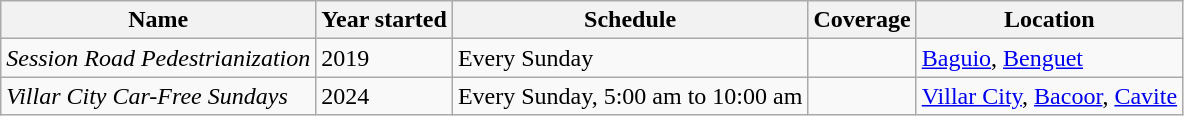<table class="wikitable sortable">
<tr>
<th>Name</th>
<th>Year started</th>
<th class="unsortable">Schedule</th>
<th class="unsortable">Coverage</th>
<th>Location</th>
</tr>
<tr>
<td><em>Session Road Pedestrianization</em></td>
<td>2019</td>
<td>Every Sunday</td>
<td></td>
<td data-sort-value="Benguet, Baguio"><a href='#'>Baguio</a>, <a href='#'>Benguet</a></td>
</tr>
<tr>
<td><em>Villar City Car-Free Sundays</em></td>
<td>2024</td>
<td>Every Sunday, 5:00 am to 10:00 am</td>
<td></td>
<td data-sort-value="Cavite, Bacoor, Villar City"><a href='#'>Villar City</a>, <a href='#'>Bacoor</a>, <a href='#'>Cavite</a></td>
</tr>
</table>
